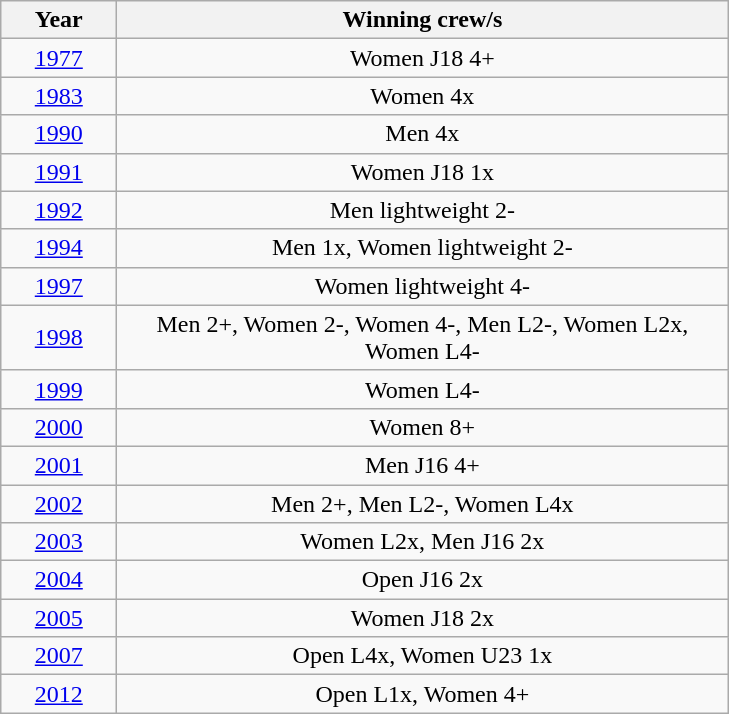<table class="wikitable" style="text-align:center">
<tr>
<th width=70>Year</th>
<th width=400>Winning crew/s</th>
</tr>
<tr>
<td><a href='#'>1977</a></td>
<td>Women J18 4+ </td>
</tr>
<tr>
<td><a href='#'>1983</a></td>
<td>Women 4x </td>
</tr>
<tr>
<td><a href='#'>1990</a></td>
<td>Men 4x</td>
</tr>
<tr>
<td><a href='#'>1991</a></td>
<td>Women J18 1x</td>
</tr>
<tr>
<td><a href='#'>1992</a></td>
<td>Men lightweight 2-</td>
</tr>
<tr>
<td><a href='#'>1994</a></td>
<td>Men 1x, Women lightweight 2-</td>
</tr>
<tr>
<td><a href='#'>1997</a></td>
<td>Women lightweight 4- </td>
</tr>
<tr>
<td><a href='#'>1998</a></td>
<td>Men 2+, Women 2-, Women 4-, Men L2-, Women L2x, Women L4- </td>
</tr>
<tr>
<td><a href='#'>1999</a></td>
<td>Women L4-</td>
</tr>
<tr>
<td><a href='#'>2000</a></td>
<td>Women 8+</td>
</tr>
<tr>
<td><a href='#'>2001</a></td>
<td>Men J16 4+</td>
</tr>
<tr>
<td><a href='#'>2002</a></td>
<td>Men 2+, Men L2-, Women L4x</td>
</tr>
<tr>
<td><a href='#'>2003</a></td>
<td>Women L2x, Men J16 2x</td>
</tr>
<tr>
<td><a href='#'>2004</a></td>
<td>Open J16 2x</td>
</tr>
<tr>
<td><a href='#'>2005</a></td>
<td>Women J18 2x</td>
</tr>
<tr>
<td><a href='#'>2007</a></td>
<td>Open L4x, Women U23 1x</td>
</tr>
<tr>
<td><a href='#'>2012</a></td>
<td>Open L1x, Women 4+</td>
</tr>
</table>
